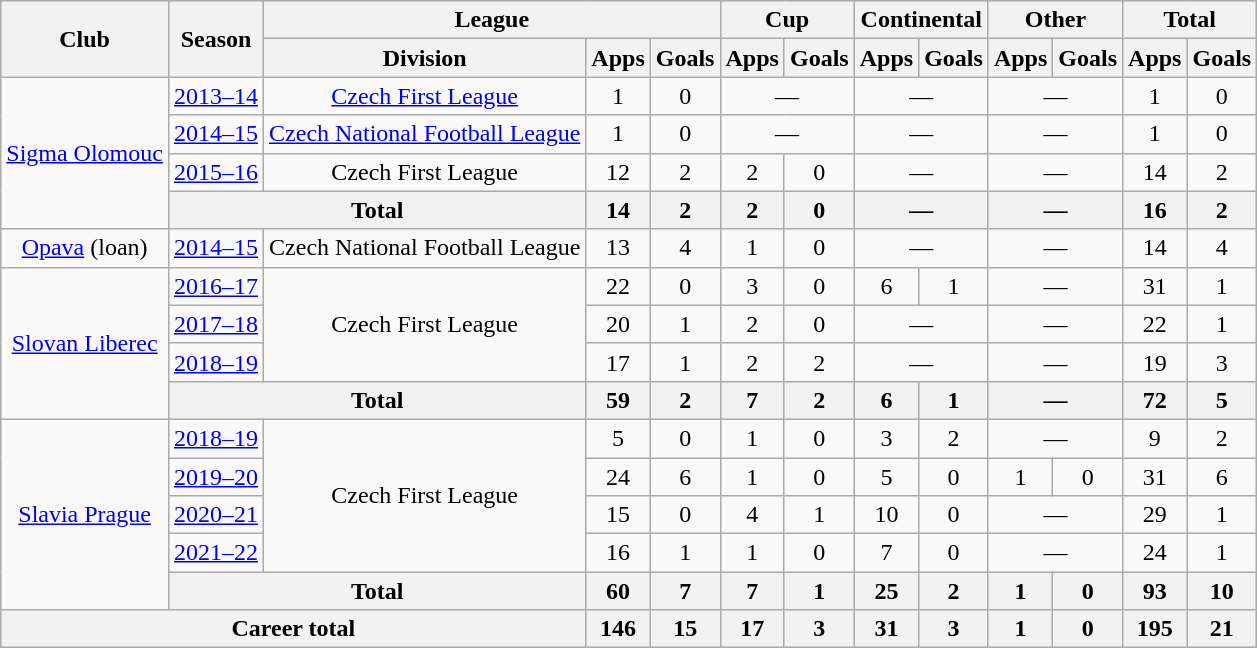<table class="wikitable" style="text-align:center">
<tr>
<th rowspan=2>Club</th>
<th rowspan=2>Season</th>
<th colspan=3>League</th>
<th colspan=2>Cup</th>
<th colspan=2>Continental</th>
<th colspan=2>Other</th>
<th colspan=2>Total</th>
</tr>
<tr>
<th>Division</th>
<th>Apps</th>
<th>Goals</th>
<th>Apps</th>
<th>Goals</th>
<th>Apps</th>
<th>Goals</th>
<th>Apps</th>
<th>Goals</th>
<th>Apps</th>
<th>Goals</th>
</tr>
<tr>
<td rowspan="4"><a href='#'>Sigma Olomouc</a></td>
<td><a href='#'>2013–14</a></td>
<td><a href='#'>Czech First League</a></td>
<td>1</td>
<td>0</td>
<td colspan="2">—</td>
<td colspan="2">—</td>
<td colspan="2">—</td>
<td>1</td>
<td>0</td>
</tr>
<tr>
<td><a href='#'>2014–15</a></td>
<td><a href='#'>Czech National Football League</a></td>
<td>1</td>
<td>0</td>
<td colspan="2">—</td>
<td colspan="2">—</td>
<td colspan="2">—</td>
<td>1</td>
<td>0</td>
</tr>
<tr>
<td><a href='#'>2015–16</a></td>
<td>Czech First League</td>
<td>12</td>
<td>2</td>
<td>2</td>
<td>0</td>
<td colspan="2">—</td>
<td colspan="2">—</td>
<td>14</td>
<td>2</td>
</tr>
<tr>
<th colspan="2">Total</th>
<th>14</th>
<th>2</th>
<th>2</th>
<th>0</th>
<th colspan="2">—</th>
<th colspan="2">—</th>
<th>16</th>
<th>2</th>
</tr>
<tr>
<td><a href='#'>Opava</a> (loan)</td>
<td><a href='#'>2014–15</a></td>
<td>Czech National Football League</td>
<td>13</td>
<td>4</td>
<td>1</td>
<td>0</td>
<td colspan="2">—</td>
<td colspan="2">—</td>
<td>14</td>
<td>4</td>
</tr>
<tr>
<td rowspan="4"><a href='#'>Slovan Liberec</a></td>
<td><a href='#'>2016–17</a></td>
<td rowspan="3">Czech First League</td>
<td>22</td>
<td>0</td>
<td>3</td>
<td>0</td>
<td>6</td>
<td>1</td>
<td colspan="2">—</td>
<td>31</td>
<td>1</td>
</tr>
<tr>
<td><a href='#'>2017–18</a></td>
<td>20</td>
<td>1</td>
<td>2</td>
<td>0</td>
<td colspan="2">—</td>
<td colspan="2">—</td>
<td>22</td>
<td>1</td>
</tr>
<tr>
<td><a href='#'>2018–19</a></td>
<td>17</td>
<td>1</td>
<td>2</td>
<td>2</td>
<td colspan="2">—</td>
<td colspan="2">—</td>
<td>19</td>
<td>3</td>
</tr>
<tr>
<th colspan="2">Total</th>
<th>59</th>
<th>2</th>
<th>7</th>
<th>2</th>
<th>6</th>
<th>1</th>
<th colspan="2">—</th>
<th>72</th>
<th>5</th>
</tr>
<tr>
<td rowspan="5"><a href='#'>Slavia Prague</a></td>
<td><a href='#'>2018–19</a></td>
<td rowspan="4">Czech First League</td>
<td>5</td>
<td>0</td>
<td>1</td>
<td>0</td>
<td>3</td>
<td>2</td>
<td colspan="2">—</td>
<td>9</td>
<td>2</td>
</tr>
<tr>
<td><a href='#'>2019–20</a></td>
<td>24</td>
<td>6</td>
<td>1</td>
<td>0</td>
<td>5</td>
<td>0</td>
<td>1</td>
<td>0</td>
<td>31</td>
<td>6</td>
</tr>
<tr>
<td><a href='#'>2020–21</a></td>
<td>15</td>
<td>0</td>
<td>4</td>
<td>1</td>
<td>10</td>
<td>0</td>
<td colspan="2">—</td>
<td>29</td>
<td>1</td>
</tr>
<tr>
<td><a href='#'>2021–22</a></td>
<td>16</td>
<td>1</td>
<td>1</td>
<td>0</td>
<td>7</td>
<td>0</td>
<td colspan="2">—</td>
<td>24</td>
<td>1</td>
</tr>
<tr>
<th colspan="2">Total</th>
<th>60</th>
<th>7</th>
<th>7</th>
<th>1</th>
<th>25</th>
<th>2</th>
<th>1</th>
<th>0</th>
<th>93</th>
<th>10</th>
</tr>
<tr>
<th colspan="3">Career total</th>
<th>146</th>
<th>15</th>
<th>17</th>
<th>3</th>
<th>31</th>
<th>3</th>
<th>1</th>
<th>0</th>
<th>195</th>
<th>21</th>
</tr>
</table>
